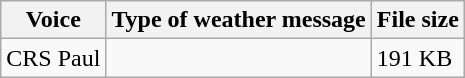<table class="wikitable">
<tr>
<th>Voice</th>
<th>Type of weather message</th>
<th>File size</th>
</tr>
<tr>
<td>CRS Paul</td>
<td></td>
<td>191 KB</td>
</tr>
</table>
